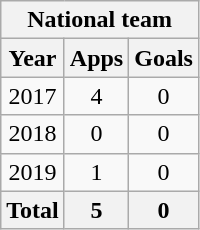<table class="wikitable" style="text-align:center">
<tr>
<th colspan=3>National team</th>
</tr>
<tr>
<th>Year</th>
<th>Apps</th>
<th>Goals</th>
</tr>
<tr>
<td>2017</td>
<td>4</td>
<td>0</td>
</tr>
<tr>
<td>2018</td>
<td>0</td>
<td>0</td>
</tr>
<tr>
<td>2019</td>
<td>1</td>
<td>0</td>
</tr>
<tr>
<th>Total</th>
<th>5</th>
<th>0</th>
</tr>
</table>
